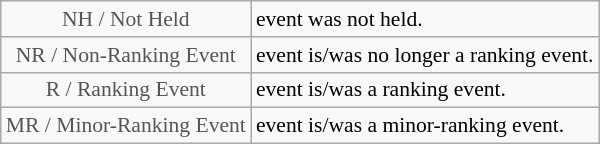<table class="wikitable" style="font-size:90%">
<tr>
<td style="text-align:center; color:#555555;" colspan=4>NH / Not Held</td>
<td>event was not held.</td>
</tr>
<tr>
<td style="text-align:center; color:#555555;" colspan=4>NR / Non-Ranking Event</td>
<td>event is/was no longer a ranking event.</td>
</tr>
<tr>
<td style="text-align:center; color:#555555;" colspan=4>R / Ranking Event</td>
<td>event is/was a ranking event.</td>
</tr>
<tr>
<td style="text-align:center; color:#555555;" colspan=4>MR / Minor-Ranking Event</td>
<td>event is/was a minor-ranking event.</td>
</tr>
</table>
